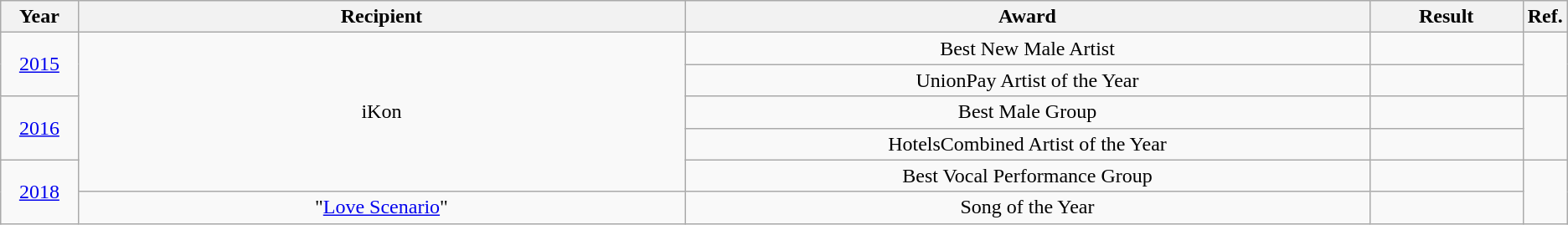<table class="wikitable" style="text-align:center">
<tr>
<th width=5%>Year</th>
<th style="width:40%;">Recipient</th>
<th style="width:45%;">Award</th>
<th style="width:10%;">Result</th>
<th style="width:5%;">Ref.</th>
</tr>
<tr>
<td rowspan="2"><a href='#'>2015</a></td>
<td rowspan="5">iKon</td>
<td>Best New Male Artist</td>
<td></td>
<td rowspan="2"></td>
</tr>
<tr>
<td>UnionPay Artist of the Year</td>
<td></td>
</tr>
<tr>
<td rowspan="2"><a href='#'>2016</a></td>
<td>Best Male Group</td>
<td></td>
<td rowspan="2"></td>
</tr>
<tr>
<td>HotelsCombined Artist of the Year</td>
<td></td>
</tr>
<tr>
<td rowspan="2"><a href='#'>2018</a></td>
<td>Best Vocal Performance Group</td>
<td></td>
<td rowspan="2"></td>
</tr>
<tr>
<td>"<a href='#'>Love Scenario</a>"</td>
<td>Song of the Year</td>
<td></td>
</tr>
</table>
